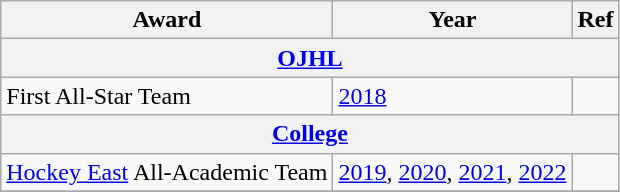<table class="wikitable">
<tr>
<th>Award</th>
<th>Year</th>
<th>Ref</th>
</tr>
<tr>
<th colspan="3"><a href='#'>OJHL</a></th>
</tr>
<tr>
<td>First All-Star Team</td>
<td><a href='#'>2018</a></td>
<td></td>
</tr>
<tr>
<th colspan="3"><a href='#'>College</a></th>
</tr>
<tr>
<td><a href='#'>Hockey East</a> All-Academic Team</td>
<td><a href='#'>2019</a>, <a href='#'>2020</a>, <a href='#'>2021</a>, <a href='#'>2022</a></td>
<td></td>
</tr>
<tr>
</tr>
</table>
